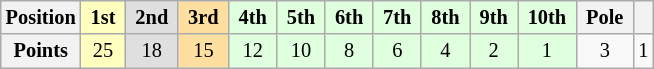<table class="wikitable" style="font-size:85%; text-align:center">
<tr>
<th scope="row">Position</th>
<th style="background:#ffffbf;"> 1st </th>
<th style="background:#dfdfdf;"> 2nd </th>
<th style="background:#ffdf9f;"> 3rd </th>
<th style="background:#dfffdf;"> 4th </th>
<th style="background:#dfffdf;"> 5th </th>
<th style="background:#dfffdf;"> 6th </th>
<th style="background:#dfffdf;"> 7th </th>
<th style="background:#dfffdf;"> 8th </th>
<th style="background:#dfffdf;"> 9th </th>
<th style="background:#dfffdf;"> 10th </th>
<th> Pole </th>
<th>  </th>
</tr>
<tr>
<th scope="row">Points</th>
<td style="background:#ffffbf;">25</td>
<td style="background:#dfdfdf;">18</td>
<td style="background:#ffdf9f;">15</td>
<td style="background:#dfffdf;">12</td>
<td style="background:#dfffdf;">10</td>
<td style="background:#dfffdf;">8</td>
<td style="background:#dfffdf;">6</td>
<td style="background:#dfffdf;">4</td>
<td style="background:#dfffdf;">2</td>
<td style="background:#dfffdf;">1</td>
<td>3</td>
<td>1</td>
</tr>
</table>
